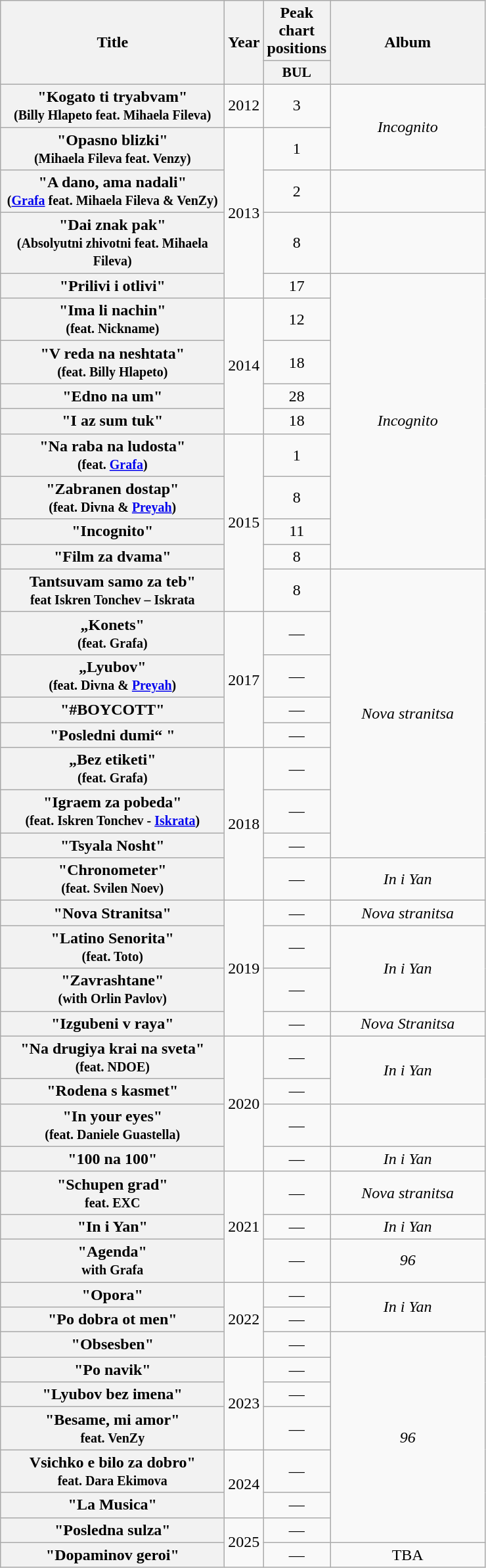<table class="wikitable plainrowheaders">
<tr>
<th rowspan="2" width="220px">Title</th>
<th rowspan="2">Year</th>
<th colspan="1">Peak chart positions</th>
<th rowspan="2" width="150px">Album</th>
</tr>
<tr>
<th scope="col" style="width:3em;font-size:90%;">BUL<br></th>
</tr>
<tr>
<th scope="row">"Kogato ti tryabvam" <br><small>(Billy Hlapeto feat. Mihaela Fileva)</small></th>
<td>2012</td>
<td align="center">3</td>
<td align="center" rowspan="2"><em>Incognito</em></td>
</tr>
<tr>
<th scope="row">"Opasno blizki" <br><small>(Mihaela Fileva feat. Venzy)</small></th>
<td rowspan="4">2013</td>
<td align="center">1</td>
</tr>
<tr>
<th scope="row">"A dano, ama nadali" <br><small>(<a href='#'>Grafa</a> feat. Mihaela Fileva & VenZy)</small></th>
<td align="center">2</td>
<td></td>
</tr>
<tr>
<th scope="row">"Dai znak pak" <br><small>(Absolyutni zhivotni feat. Mihaela Fileva)</small></th>
<td align="center">8</td>
<td></td>
</tr>
<tr>
<th scope="row">"Prilivi i otlivi"</th>
<td align="center">17</td>
<td align="center" rowspan="9"><em>Incognito</em></td>
</tr>
<tr>
<th scope="row">"Ima li nachin" <br><small>(feat. Nickname)</small></th>
<td rowspan="4">2014</td>
<td align="center">12</td>
</tr>
<tr>
<th scope="row">"V reda na neshtata" <br><small>(feat. Billy Hlapeto)</small></th>
<td align="center">18</td>
</tr>
<tr>
<th scope="row">"Edno na um"</th>
<td align="center">28</td>
</tr>
<tr>
<th scope="row">"I az sum tuk"</th>
<td align="center">18</td>
</tr>
<tr>
<th scope="row">"Na raba na ludosta" <br><small>(feat. <a href='#'>Grafa</a>)</small></th>
<td rowspan="5">2015</td>
<td align="center">1</td>
</tr>
<tr>
<th scope="row">"Zabranen dostap" <br><small>(feat. Divna & <a href='#'>Preyah</a>)</small></th>
<td align="center">8</td>
</tr>
<tr>
<th scope="row">"Incognito"</th>
<td align="center">11</td>
</tr>
<tr>
<th scope="row">"Film za dvama"</th>
<td align="center">8</td>
</tr>
<tr>
<th scope="row">Tantsuvam samo za teb" <br> <small> feat Iskren Tonchev – Iskrata </small> <br></th>
<td align="center">8</td>
<td align="center" rowspan="8"><em>Nova stranitsa</em></td>
</tr>
<tr>
<th scope="row">„Konets" <br><small>(feat. Grafa)</small></th>
<td rowspan="4">2017</td>
<td align="center">—</td>
</tr>
<tr>
<th scope="row">„Lyubov" <br><small>(feat. Divna & <a href='#'>Preyah</a>)</small></th>
<td align="center">—</td>
</tr>
<tr>
<th scope="row">"#BOYCOTT"</th>
<td align="center">—</td>
</tr>
<tr>
<th scope="row">"Posledni dumi“ " <br></th>
<td align="center">—</td>
</tr>
<tr>
<th scope="row">„Bez etiketi" <br><small>(feat. Grafa)</small></th>
<td rowspan="4">2018</td>
<td align="center">—</td>
</tr>
<tr>
<th scope="row">"Igraem za pobeda"<br><small>(feat. Iskren Tonchev - <a href='#'>Iskrata</a>)</small></th>
<td align="center">—</td>
</tr>
<tr>
<th scope="row">"Tsyala Nosht"</th>
<td align="center">—</td>
</tr>
<tr>
<th scope="row">"Chronometer" <br><small>(feat. Svilen Noev)</small></th>
<td align="center">—</td>
<td align="center"><em>In i Yan</em></td>
</tr>
<tr>
<th scope="row">"Nova Stranitsa"</th>
<td rowspan="4">2019</td>
<td align="center">—</td>
<td align="center"><em>Nova stranitsa</em></td>
</tr>
<tr>
<th scope="row">"Latino Senorita" <br><small>(feat. Toto)</small></th>
<td align="center">—</td>
<td align="center" rowspan="2"><em>In i Yan</em></td>
</tr>
<tr>
<th scope="row">"Zavrashtane" <br><small>(with Orlin Pavlov)</small></th>
<td align="center">—</td>
</tr>
<tr>
<th scope="row">"Izgubeni v raya"</th>
<td align="center">—</td>
<td align="center"><em>Nova Stranitsa</em></td>
</tr>
<tr>
<th scope="row">"Na drugiya krai na sveta" <br><small>(feat. NDOE)</small></th>
<td rowspan="4">2020</td>
<td align="center">—</td>
<td align="center" rowspan="2"><em>In i Yan</em></td>
</tr>
<tr>
<th scope="row">"Rodena s kasmet"</th>
<td align="center">—</td>
</tr>
<tr>
<th scope="row">"In your eyes" <br><small>(feat. Daniele Guastella)</small></th>
<td align="center">—</td>
<td></td>
</tr>
<tr>
<th scope="row">"100 na 100"</th>
<td align="center">—</td>
<td align="center"><em>In i Yan</em></td>
</tr>
<tr>
<th scope="row">"Schupen grad" <br><small>feat. EXC</small></th>
<td rowspan="3">2021</td>
<td align="center">—</td>
<td align="center"><em>Nova stranitsa</em></td>
</tr>
<tr>
<th scope="row">"In i Yan"</th>
<td align="center">—</td>
<td align="center"><em>In i Yan</em></td>
</tr>
<tr>
<th scope="row">"Agenda" <br><small>with Grafa</small></th>
<td align="center">—</td>
<td align="center"><em>96</em></td>
</tr>
<tr>
<th scope="row">"Opora"</th>
<td rowspan="3">2022</td>
<td align="center">—</td>
<td align="center" rowspan="2"><em>In i Yan</em></td>
</tr>
<tr>
<th scope="row">"Po dobra ot men"</th>
<td align="center">—</td>
</tr>
<tr>
<th scope="row">"Obsesben"</th>
<td align="center">—</td>
<td align="center" rowspan="7"><em>96</em></td>
</tr>
<tr>
<th scope="row">"Po navik"</th>
<td rowspan="3">2023</td>
<td align="center">—</td>
</tr>
<tr>
<th scope="row">"Lyubov bez imena"</th>
<td align="center">—</td>
</tr>
<tr>
<th scope="row">"Besame, mi amor" <br><small>feat. VenZy</small></th>
<td align="center">—</td>
</tr>
<tr>
<th scope="row">Vsichko e bilo za dobro" <br><small>feat. Dara Ekimova</small></th>
<td rowspan="2">2024</td>
<td align="center">—</td>
</tr>
<tr>
<th scope="row">"La Musica"</th>
<td align="center">—</td>
</tr>
<tr>
<th scope="row">"Posledna sulza"</th>
<td rowspan="2">2025</td>
<td align="center">—</td>
</tr>
<tr>
<th scope="row">"Dopaminov geroi"</th>
<td align="center">—</td>
<td align="center">TBA</td>
</tr>
</table>
